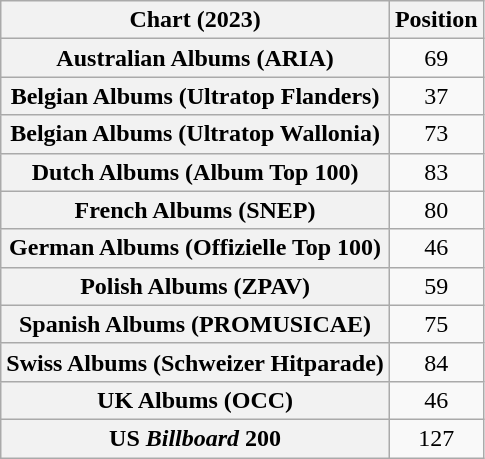<table class="wikitable plainrowheaders sortable" style="text-align:center">
<tr>
<th scope="col">Chart (2023)</th>
<th scope="col">Position</th>
</tr>
<tr>
<th scope="row">Australian Albums (ARIA)</th>
<td>69</td>
</tr>
<tr>
<th scope="row">Belgian Albums (Ultratop Flanders)</th>
<td>37</td>
</tr>
<tr>
<th scope="row">Belgian Albums (Ultratop Wallonia)</th>
<td>73</td>
</tr>
<tr>
<th scope="row">Dutch Albums (Album Top 100)</th>
<td>83</td>
</tr>
<tr>
<th scope="row">French Albums (SNEP)</th>
<td>80</td>
</tr>
<tr>
<th scope="row">German Albums (Offizielle Top 100)</th>
<td>46</td>
</tr>
<tr>
<th scope="row">Polish Albums (ZPAV)</th>
<td>59</td>
</tr>
<tr>
<th scope="row">Spanish Albums (PROMUSICAE)</th>
<td>75</td>
</tr>
<tr>
<th scope="row">Swiss Albums (Schweizer Hitparade)</th>
<td>84</td>
</tr>
<tr>
<th scope="row">UK Albums (OCC)</th>
<td>46</td>
</tr>
<tr>
<th scope="row">US <em>Billboard</em> 200</th>
<td>127</td>
</tr>
</table>
